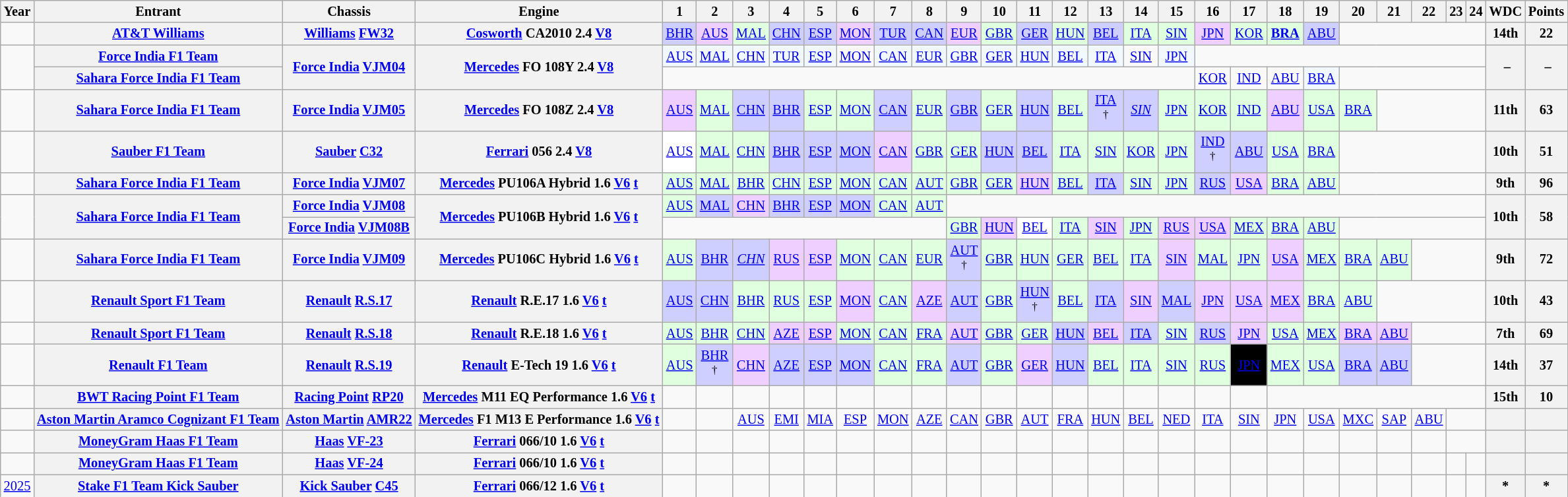<table class="wikitable" style="text-align:center; font-size:85%">
<tr>
<th>Year</th>
<th>Entrant</th>
<th>Chassis</th>
<th>Engine</th>
<th>1</th>
<th>2</th>
<th>3</th>
<th>4</th>
<th>5</th>
<th>6</th>
<th>7</th>
<th>8</th>
<th>9</th>
<th>10</th>
<th>11</th>
<th>12</th>
<th>13</th>
<th>14</th>
<th>15</th>
<th>16</th>
<th>17</th>
<th>18</th>
<th>19</th>
<th>20</th>
<th>21</th>
<th>22</th>
<th>23</th>
<th>24</th>
<th>WDC</th>
<th>Points</th>
</tr>
<tr>
<td></td>
<th><a href='#'>AT&T Williams</a></th>
<th><a href='#'>Williams</a> <a href='#'>FW32</a></th>
<th><a href='#'>Cosworth</a> CA2010 2.4 <a href='#'>V8</a></th>
<td style="background:#CFCFFF;"><a href='#'>BHR</a><br></td>
<td style="background:#EFCFFF;"><a href='#'>AUS</a><br></td>
<td style="background:#DFFFDF;"><a href='#'>MAL</a><br></td>
<td style="background:#CFCFFF;"><a href='#'>CHN</a><br></td>
<td style="background:#CFCFFF;"><a href='#'>ESP</a><br></td>
<td style="background:#EFCFFF;"><a href='#'>MON</a><br></td>
<td style="background:#CFCFFF;"><a href='#'>TUR</a><br></td>
<td style="background:#CFCFFF;"><a href='#'>CAN</a><br></td>
<td style="background:#EFCFFF;"><a href='#'>EUR</a><br></td>
<td style="background:#DFFFDF;"><a href='#'>GBR</a><br></td>
<td style="background:#CFCFFF;"><a href='#'>GER</a><br></td>
<td style="background:#DFFFDF;"><a href='#'>HUN</a><br></td>
<td style="background:#CFCFFF;"><a href='#'>BEL</a><br></td>
<td style="background:#DFFFDF;"><a href='#'>ITA</a><br></td>
<td style="background:#DFFFDF;"><a href='#'>SIN</a><br></td>
<td style="background:#EFCFFF;"><a href='#'>JPN</a><br></td>
<td style="background:#DFFFDF;"><a href='#'>KOR</a><br></td>
<td style="background:#DFFFDF;"><strong><a href='#'>BRA</a></strong><br></td>
<td style="background:#CFCFFF;"><a href='#'>ABU</a><br></td>
<td colspan=5></td>
<th>14th</th>
<th>22</th>
</tr>
<tr>
<td rowspan=2></td>
<th><a href='#'>Force India F1 Team</a></th>
<th rowspan=2><a href='#'>Force India</a> <a href='#'>VJM04</a></th>
<th rowspan=2><a href='#'>Mercedes</a> FO 108Y 2.4 <a href='#'>V8</a></th>
<td style="background:#F1F8FF;"><a href='#'>AUS</a><br></td>
<td style="background:#F1F8FF;"><a href='#'>MAL</a><br></td>
<td style="background:#F1F8FF;"><a href='#'>CHN</a><br></td>
<td style="background:#F1F8FF;"><a href='#'>TUR</a><br></td>
<td style="background:#F1F8FF;"><a href='#'>ESP</a><br></td>
<td><a href='#'>MON</a></td>
<td style="background:#F1F8FF;"><a href='#'>CAN</a><br></td>
<td style="background:#F1F8FF;"><a href='#'>EUR</a><br></td>
<td style="background:#F1F8FF;"><a href='#'>GBR</a><br></td>
<td style="background:#F1F8FF;"><a href='#'>GER</a><br></td>
<td style="background:#F1F8FF;"><a href='#'>HUN</a><br></td>
<td style="background:#F1F8FF;"><a href='#'>BEL</a><br></td>
<td style="background:#F1F8FF;"><a href='#'>ITA</a><br></td>
<td><a href='#'>SIN</a></td>
<td style="background:#F1F8FF;"><a href='#'>JPN</a><br></td>
<td colspan=9></td>
<th rowspan=2> –</th>
<th rowspan=2> –</th>
</tr>
<tr>
<th><a href='#'>Sahara Force India F1 Team</a></th>
<td colspan=15></td>
<td><a href='#'>KOR</a></td>
<td><a href='#'>IND</a></td>
<td><a href='#'>ABU</a></td>
<td style="background:#F1F8FF;"><a href='#'>BRA</a><br></td>
<td colspan=5></td>
</tr>
<tr>
<td></td>
<th><a href='#'>Sahara Force India F1 Team</a></th>
<th><a href='#'>Force India</a> <a href='#'>VJM05</a></th>
<th><a href='#'>Mercedes</a> FO 108Z 2.4 <a href='#'>V8</a></th>
<td style="background:#EFCFFF;"><a href='#'>AUS</a><br></td>
<td style="background:#DFFFDF;"><a href='#'>MAL</a><br></td>
<td style="background:#CFCFFF;"><a href='#'>CHN</a><br></td>
<td style="background:#CFCFFF;"><a href='#'>BHR</a><br></td>
<td style="background:#DFFFDF;"><a href='#'>ESP</a><br></td>
<td style="background:#DFFFDF;"><a href='#'>MON</a><br></td>
<td style="background:#CFCFFF;"><a href='#'>CAN</a><br></td>
<td style="background:#DFFFDF;"><a href='#'>EUR</a><br></td>
<td style="background:#CFCFFF;"><a href='#'>GBR</a><br></td>
<td style="background:#DFFFDF;"><a href='#'>GER</a><br></td>
<td style="background:#CFCFFF;"><a href='#'>HUN</a><br></td>
<td style="background:#DFFFDF;"><a href='#'>BEL</a><br></td>
<td style="background:#CFCFFF;"><a href='#'>ITA</a><br><sup>†</sup></td>
<td style="background:#CFCFFF;"><em><a href='#'>SIN</a></em><br></td>
<td style="background:#DFFFDF;"><a href='#'>JPN</a><br></td>
<td style="background:#DFFFDF;"><a href='#'>KOR</a><br></td>
<td style="background:#DFFFDF;"><a href='#'>IND</a><br></td>
<td style="background:#EFCFFF;"><a href='#'>ABU</a><br></td>
<td style="background:#DFFFDF;"><a href='#'>USA</a><br></td>
<td style="background:#DFFFDF;"><a href='#'>BRA</a><br></td>
<td colspan=4></td>
<th>11th</th>
<th>63</th>
</tr>
<tr>
<td></td>
<th><a href='#'>Sauber F1 Team</a></th>
<th><a href='#'>Sauber</a> <a href='#'>C32</a></th>
<th><a href='#'>Ferrari</a> 056 2.4 <a href='#'>V8</a></th>
<td style="background:#FFFFFF;"><a href='#'>AUS</a><br></td>
<td style="background:#DFFFDF;"><a href='#'>MAL</a><br></td>
<td style="background:#DFFFDF;"><a href='#'>CHN</a><br></td>
<td style="background:#CFCFFF;"><a href='#'>BHR</a><br></td>
<td style="background:#CFCFFF;"><a href='#'>ESP</a><br></td>
<td style="background:#CFCFFF;"><a href='#'>MON</a><br></td>
<td style="background:#EFCFFF;"><a href='#'>CAN</a><br></td>
<td style="background:#DFFFDF;"><a href='#'>GBR</a><br></td>
<td style="background:#DFFFDF;"><a href='#'>GER</a><br></td>
<td style="background:#CFCFFF;"><a href='#'>HUN</a><br></td>
<td style="background:#CFCFFF;"><a href='#'>BEL</a><br></td>
<td style="background:#DFFFDF;"><a href='#'>ITA</a><br></td>
<td style="background:#DFFFDF;"><a href='#'>SIN</a><br></td>
<td style="background:#DFFFDF;"><a href='#'>KOR</a><br></td>
<td style="background:#DFFFDF;"><a href='#'>JPN</a><br></td>
<td style="background:#CFCFFF;"><a href='#'>IND</a><br><sup>†</sup></td>
<td style="background:#CFCFFF;"><a href='#'>ABU</a><br></td>
<td style="background:#DFFFDF;"><a href='#'>USA</a><br></td>
<td style="background:#DFFFDF;"><a href='#'>BRA</a><br></td>
<td colspan=5></td>
<th>10th</th>
<th>51</th>
</tr>
<tr>
<td></td>
<th><a href='#'>Sahara Force India F1 Team</a></th>
<th><a href='#'>Force India</a> <a href='#'>VJM07</a></th>
<th><a href='#'>Mercedes</a> PU106A Hybrid 1.6 <a href='#'>V6</a> <a href='#'>t</a></th>
<td style="background:#DFFFDF;"><a href='#'>AUS</a><br></td>
<td style="background:#DFFFDF;"><a href='#'>MAL</a><br></td>
<td style="background:#DFFFDF;"><a href='#'>BHR</a><br></td>
<td style="background:#DFFFDF;"><a href='#'>CHN</a><br></td>
<td style="background:#DFFFDF;"><a href='#'>ESP</a><br></td>
<td style="background:#DFFFDF;"><a href='#'>MON</a><br></td>
<td style="background:#DFFFDF;"><a href='#'>CAN</a><br></td>
<td style="background:#DFFFDF;"><a href='#'>AUT</a><br></td>
<td style="background:#DFFFDF;"><a href='#'>GBR</a><br></td>
<td style="background:#DFFFDF;"><a href='#'>GER</a><br></td>
<td style="background:#EFCFFF;"><a href='#'>HUN</a><br></td>
<td style="background:#DFFFDF;"><a href='#'>BEL</a><br></td>
<td style="background:#CFCFFF;"><a href='#'>ITA</a><br></td>
<td style="background:#DFFFDF;"><a href='#'>SIN</a><br></td>
<td style="background:#DFFFDF;"><a href='#'>JPN</a><br></td>
<td style="background:#CFCFFF;"><a href='#'>RUS</a><br></td>
<td style="background:#EFCFFF;"><a href='#'>USA</a><br></td>
<td style="background:#DFFFDF;"><a href='#'>BRA</a><br></td>
<td style="background:#DFFFDF;"><a href='#'>ABU</a><br></td>
<td colspan=5></td>
<th>9th</th>
<th>96</th>
</tr>
<tr>
<td rowspan="2"></td>
<th rowspan="2"><a href='#'>Sahara Force India F1 Team</a></th>
<th><a href='#'>Force India</a> <a href='#'>VJM08</a></th>
<th rowspan="2"><a href='#'>Mercedes</a> PU106B Hybrid 1.6 <a href='#'>V6</a> <a href='#'>t</a></th>
<td style="background:#DFFFDF;"><a href='#'>AUS</a><br></td>
<td style="background:#CFCFFF;"><a href='#'>MAL</a><br></td>
<td style="background:#EFCFFF;"><a href='#'>CHN</a><br></td>
<td style="background:#CFCFFF;"><a href='#'>BHR</a><br></td>
<td style="background:#CFCFFF;"><a href='#'>ESP</a><br></td>
<td style="background:#CFCFFF;"><a href='#'>MON</a><br></td>
<td style="background:#DFFFDF;"><a href='#'>CAN</a><br></td>
<td style="background:#DFFFDF;"><a href='#'>AUT</a><br></td>
<td colspan=16></td>
<th rowspan="2">10th</th>
<th rowspan="2">58</th>
</tr>
<tr>
<th><a href='#'>Force India</a> <a href='#'>VJM08B</a></th>
<td colspan=8></td>
<td style="background:#DFFFDF;"><a href='#'>GBR</a><br></td>
<td style="background:#EFCFFF;"><a href='#'>HUN</a><br></td>
<td style="background:#FFFFFF;"><a href='#'>BEL</a><br></td>
<td style="background:#DFFFDF;"><a href='#'>ITA</a><br></td>
<td style="background:#EFCFFF;"><a href='#'>SIN</a><br></td>
<td style="background:#DFFFDF;"><a href='#'>JPN</a><br></td>
<td style="background:#EFCFFF;"><a href='#'>RUS</a><br></td>
<td style="background:#EFCFFF;"><a href='#'>USA</a><br></td>
<td style="background:#DFFFDF;"><a href='#'>MEX</a><br></td>
<td style="background:#DFFFDF;"><a href='#'>BRA</a><br></td>
<td style="background:#DFFFDF;"><a href='#'>ABU</a><br></td>
<td colspan=5></td>
</tr>
<tr>
<td></td>
<th><a href='#'>Sahara Force India F1 Team</a></th>
<th><a href='#'>Force India</a> <a href='#'>VJM09</a></th>
<th><a href='#'>Mercedes</a> PU106C Hybrid 1.6 <a href='#'>V6</a> <a href='#'>t</a></th>
<td style="background:#DFFFDF;"><a href='#'>AUS</a><br></td>
<td style="background:#CFCFFF;"><a href='#'>BHR</a><br></td>
<td style="background:#CFCFFF;"><em><a href='#'>CHN</a></em><br></td>
<td style="background:#EFCFFF;"><a href='#'>RUS</a><br></td>
<td style="background:#EFCFFF;"><a href='#'>ESP</a><br></td>
<td style="background:#DFFFDF;"><a href='#'>MON</a><br></td>
<td style="background:#DFFFDF;"><a href='#'>CAN</a><br></td>
<td style="background:#DFFFDF;"><a href='#'>EUR</a><br></td>
<td style="background:#CFCFFF;"><a href='#'>AUT</a><br><sup>†</sup></td>
<td style="background:#DFFFDF;"><a href='#'>GBR</a><br></td>
<td style="background:#DFFFDF;"><a href='#'>HUN</a><br></td>
<td style="background:#DFFFDF;"><a href='#'>GER</a><br></td>
<td style="background:#DFFFDF;"><a href='#'>BEL</a><br></td>
<td style="background:#DFFFDF;"><a href='#'>ITA</a><br></td>
<td style="background:#EFCFFF;"><a href='#'>SIN</a><br></td>
<td style="background:#DFFFDF;"><a href='#'>MAL</a><br></td>
<td style="background:#DFFFDF;"><a href='#'>JPN</a><br></td>
<td style="background:#EFCFFF;"><a href='#'>USA</a><br></td>
<td style="background:#DFFFDF;"><a href='#'>MEX</a><br></td>
<td style="background:#DFFFDF;"><a href='#'>BRA</a><br></td>
<td style="background:#DFFFDF;"><a href='#'>ABU</a><br></td>
<td colspan=3></td>
<th>9th</th>
<th>72</th>
</tr>
<tr>
<td></td>
<th><a href='#'>Renault Sport F1 Team</a></th>
<th><a href='#'>Renault</a> <a href='#'>R.S.17</a></th>
<th><a href='#'>Renault</a> R.E.17 1.6 <a href='#'>V6</a> <a href='#'>t</a></th>
<td style="background:#CFCFFF;"><a href='#'>AUS</a><br></td>
<td style="background:#CFCFFF;"><a href='#'>CHN</a><br></td>
<td style="background:#DFFFDF;"><a href='#'>BHR</a><br></td>
<td style="background:#DFFFDF;"><a href='#'>RUS</a><br></td>
<td style="background:#DFFFDF;"><a href='#'>ESP</a><br></td>
<td style="background:#EFCFFF;"><a href='#'>MON</a><br></td>
<td style="background:#DFFFDF;"><a href='#'>CAN</a><br></td>
<td style="background:#EFCFFF;"><a href='#'>AZE</a><br></td>
<td style="background:#CFCFFF;"><a href='#'>AUT</a><br></td>
<td style="background:#DFFFDF;"><a href='#'>GBR</a><br></td>
<td style="background:#CFCFFF;"><a href='#'>HUN</a><br><sup>†</sup></td>
<td style="background:#DFFFDF;"><a href='#'>BEL</a><br></td>
<td style="background:#CFCFFF;"><a href='#'>ITA</a><br></td>
<td style="background:#EFCFFF;"><a href='#'>SIN</a><br></td>
<td style="background:#CFCFFF;"><a href='#'>MAL</a><br></td>
<td style="background:#EFCFFF;"><a href='#'>JPN</a><br></td>
<td style="background:#EFCFFF;"><a href='#'>USA</a><br></td>
<td style="background:#EFCFFF;"><a href='#'>MEX</a><br></td>
<td style="background:#DFFFDF;"><a href='#'>BRA</a><br></td>
<td style="background:#DFFFDF;"><a href='#'>ABU</a><br></td>
<td colspan=4></td>
<th>10th</th>
<th>43</th>
</tr>
<tr>
<td></td>
<th><a href='#'>Renault Sport F1 Team</a></th>
<th><a href='#'>Renault</a> <a href='#'>R.S.18</a></th>
<th><a href='#'>Renault</a> R.E.18 1.6 <a href='#'>V6</a> <a href='#'>t</a></th>
<td style="background:#DFFFDF;"><a href='#'>AUS</a><br></td>
<td style="background:#DFFFDF;"><a href='#'>BHR</a><br></td>
<td style="background:#DFFFDF;"><a href='#'>CHN</a><br></td>
<td style="background:#EFCFFF;"><a href='#'>AZE</a><br></td>
<td style="background:#EFCFFF;"><a href='#'>ESP</a><br></td>
<td style="background:#DFFFDF;"><a href='#'>MON</a><br></td>
<td style="background:#DFFFDF;"><a href='#'>CAN</a><br></td>
<td style="background:#DFFFDF;"><a href='#'>FRA</a><br></td>
<td style="background:#EFCFFF;"><a href='#'>AUT</a><br></td>
<td style="background:#DFFFDF;"><a href='#'>GBR</a><br></td>
<td style="background:#DFFFDF;"><a href='#'>GER</a><br></td>
<td style="background:#CFCFFF;"><a href='#'>HUN</a><br></td>
<td style="background:#EFCFFF;"><a href='#'>BEL</a><br></td>
<td style="background:#CFCFFF;"><a href='#'>ITA</a><br></td>
<td style="background:#DFFFDF;"><a href='#'>SIN</a><br></td>
<td style="background:#CFCFFF;"><a href='#'>RUS</a><br></td>
<td style="background:#EFCFFF;"><a href='#'>JPN</a><br></td>
<td style="background:#DFFFDF;"><a href='#'>USA</a><br></td>
<td style="background:#DFFFDF;"><a href='#'>MEX</a><br></td>
<td style="background:#EFCFFF;"><a href='#'>BRA</a><br></td>
<td style="background:#EFCFFF;"><a href='#'>ABU</a><br></td>
<td colspan=3></td>
<th>7th</th>
<th>69</th>
</tr>
<tr>
<td></td>
<th><a href='#'>Renault F1 Team</a></th>
<th><a href='#'>Renault</a> <a href='#'>R.S.19</a></th>
<th><a href='#'>Renault</a> E-Tech 19 1.6 <a href='#'>V6</a> <a href='#'>t</a></th>
<td style="background:#DFFFDF;"><a href='#'>AUS</a><br></td>
<td style="background:#CFCFFF;"><a href='#'>BHR</a><br><sup>†</sup></td>
<td style="background:#EFCFFF;"><a href='#'>CHN</a><br></td>
<td style="background:#CFCFFF;"><a href='#'>AZE</a><br></td>
<td style="background:#CFCFFF;"><a href='#'>ESP</a><br></td>
<td style="background:#CFCFFF;"><a href='#'>MON</a><br></td>
<td style="background:#DFFFDF;"><a href='#'>CAN</a><br></td>
<td style="background:#DFFFDF;"><a href='#'>FRA</a><br></td>
<td style="background:#CFCFFF;"><a href='#'>AUT</a><br></td>
<td style="background:#DFFFDF;"><a href='#'>GBR</a><br></td>
<td style="background:#EFCFFF;"><a href='#'>GER</a><br></td>
<td style="background:#CFCFFF;"><a href='#'>HUN</a><br></td>
<td style="background:#DFFFDF;"><a href='#'>BEL</a><br></td>
<td style="background:#DFFFDF;"><a href='#'>ITA</a><br></td>
<td style="background:#DFFFDF;"><a href='#'>SIN</a><br></td>
<td style="background:#DFFFDF;"><a href='#'>RUS</a><br></td>
<td style="background:#000000;color:#ffffff"><a href='#'><span>JPN</span></a><br></td>
<td style="background:#DFFFDF;"><a href='#'>MEX</a><br></td>
<td style="background:#DFFFDF;"><a href='#'>USA</a><br></td>
<td style="background:#CFCFFF;"><a href='#'>BRA</a><br></td>
<td style="background:#CFCFFF;"><a href='#'>ABU</a><br></td>
<td colspan=3></td>
<th>14th</th>
<th>37</th>
</tr>
<tr>
<td></td>
<th><a href='#'>BWT Racing Point F1 Team</a></th>
<th><a href='#'>Racing Point</a> <a href='#'>RP20</a></th>
<th><a href='#'>Mercedes</a> M11 EQ Performance 1.6 <a href='#'>V6</a> <a href='#'>t</a></th>
<td></td>
<td></td>
<td></td>
<td></td>
<td></td>
<td></td>
<td></td>
<td></td>
<td></td>
<td></td>
<td></td>
<td></td>
<td></td>
<td></td>
<td></td>
<td></td>
<td></td>
<td colspan=7></td>
<th>15th</th>
<th>10</th>
</tr>
<tr>
<td id=2022R></td>
<th nowrap><a href='#'>Aston Martin Aramco Cognizant F1 Team</a></th>
<th nowrap><a href='#'>Aston Martin</a> <a href='#'>AMR22</a></th>
<th nowrap><a href='#'>Mercedes</a> F1 M13 E Performance 1.6 <a href='#'>V6</a> <a href='#'>t</a></th>
<td></td>
<td></td>
<td><a href='#'>AUS</a></td>
<td><a href='#'>EMI</a></td>
<td><a href='#'>MIA</a></td>
<td><a href='#'>ESP</a></td>
<td><a href='#'>MON</a></td>
<td><a href='#'>AZE</a></td>
<td><a href='#'>CAN</a></td>
<td><a href='#'>GBR</a></td>
<td><a href='#'>AUT</a></td>
<td><a href='#'>FRA</a></td>
<td><a href='#'>HUN</a></td>
<td><a href='#'>BEL</a></td>
<td><a href='#'>NED</a></td>
<td><a href='#'>ITA</a></td>
<td><a href='#'>SIN</a></td>
<td><a href='#'>JPN</a></td>
<td><a href='#'>USA</a></td>
<td><a href='#'>MXC</a></td>
<td><a href='#'>SAP</a></td>
<td><a href='#'>ABU</a></td>
<td colspan=2></td>
<th></th>
<th></th>
</tr>
<tr>
<td id=2023R></td>
<th nowrap><a href='#'>MoneyGram Haas F1 Team</a></th>
<th nowrap><a href='#'>Haas</a> <a href='#'>VF-23</a></th>
<th nowrap><a href='#'>Ferrari</a> 066/10 1.6 <a href='#'>V6</a> <a href='#'>t</a></th>
<td></td>
<td></td>
<td></td>
<td></td>
<td></td>
<td></td>
<td></td>
<td></td>
<td></td>
<td></td>
<td></td>
<td></td>
<td></td>
<td></td>
<td></td>
<td></td>
<td></td>
<td></td>
<td></td>
<td></td>
<td></td>
<td></td>
<td colspan=2></td>
<th></th>
<th></th>
</tr>
<tr>
<td id=2024R></td>
<th><a href='#'>MoneyGram Haas F1 Team</a></th>
<th><a href='#'>Haas</a> <a href='#'>VF-24</a></th>
<th><a href='#'>Ferrari</a> 066/10 1.6 <a href='#'>V6</a> <a href='#'>t</a></th>
<td></td>
<td></td>
<td></td>
<td></td>
<td></td>
<td></td>
<td></td>
<td></td>
<td></td>
<td></td>
<td></td>
<td></td>
<td></td>
<td></td>
<td></td>
<td></td>
<td></td>
<td></td>
<td></td>
<td></td>
<td></td>
<td></td>
<td></td>
<td></td>
<th></th>
<th></th>
</tr>
<tr>
<td id=2025R><a href='#'>2025</a></td>
<th nowrap><a href='#'>Stake F1 Team Kick Sauber</a></th>
<th nowrap><a href='#'>Kick Sauber</a> <a href='#'>C45</a></th>
<th nowrap><a href='#'>Ferrari</a> 066/12 1.6 <a href='#'>V6</a> <a href='#'>t</a></th>
<td></td>
<td></td>
<td></td>
<td></td>
<td></td>
<td></td>
<td></td>
<td></td>
<td></td>
<td></td>
<td></td>
<td></td>
<td></td>
<td></td>
<td></td>
<td></td>
<td></td>
<td></td>
<td></td>
<td></td>
<td></td>
<td></td>
<td></td>
<td></td>
<th>*</th>
<th>*</th>
</tr>
</table>
